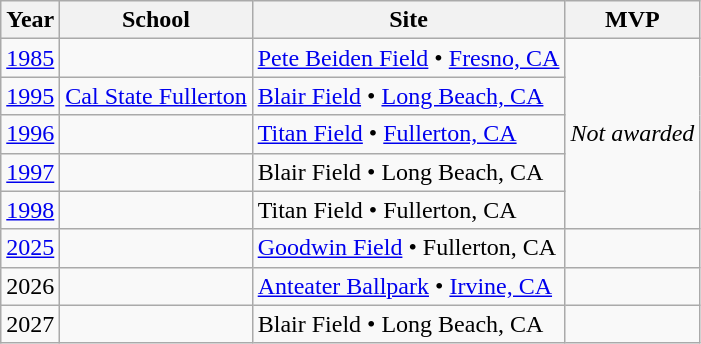<table class="wikitable">
<tr>
<th>Year</th>
<th>School</th>
<th>Site</th>
<th>MVP</th>
</tr>
<tr>
<td><a href='#'>1985</a></td>
<td></td>
<td><a href='#'>Pete Beiden Field</a> • <a href='#'>Fresno, CA</a></td>
<td rowspan="5"><em>Not awarded</em></td>
</tr>
<tr>
<td><a href='#'>1995</a></td>
<td><a href='#'>Cal State Fullerton</a></td>
<td><a href='#'>Blair Field</a> • <a href='#'>Long Beach, CA</a></td>
</tr>
<tr>
<td><a href='#'>1996</a></td>
<td></td>
<td><a href='#'>Titan Field</a> • <a href='#'>Fullerton, CA</a></td>
</tr>
<tr>
<td><a href='#'>1997</a></td>
<td></td>
<td>Blair Field • Long Beach, CA</td>
</tr>
<tr>
<td><a href='#'>1998</a></td>
<td></td>
<td>Titan Field • Fullerton, CA</td>
</tr>
<tr>
<td><a href='#'>2025</a></td>
<td></td>
<td><a href='#'>Goodwin Field</a> • Fullerton, CA</td>
<td></td>
</tr>
<tr>
<td>2026</td>
<td></td>
<td><a href='#'>Anteater Ballpark</a> • <a href='#'>Irvine, CA</a></td>
<td></td>
</tr>
<tr>
<td>2027</td>
<td></td>
<td>Blair Field • Long Beach, CA</td>
<td></td>
</tr>
</table>
